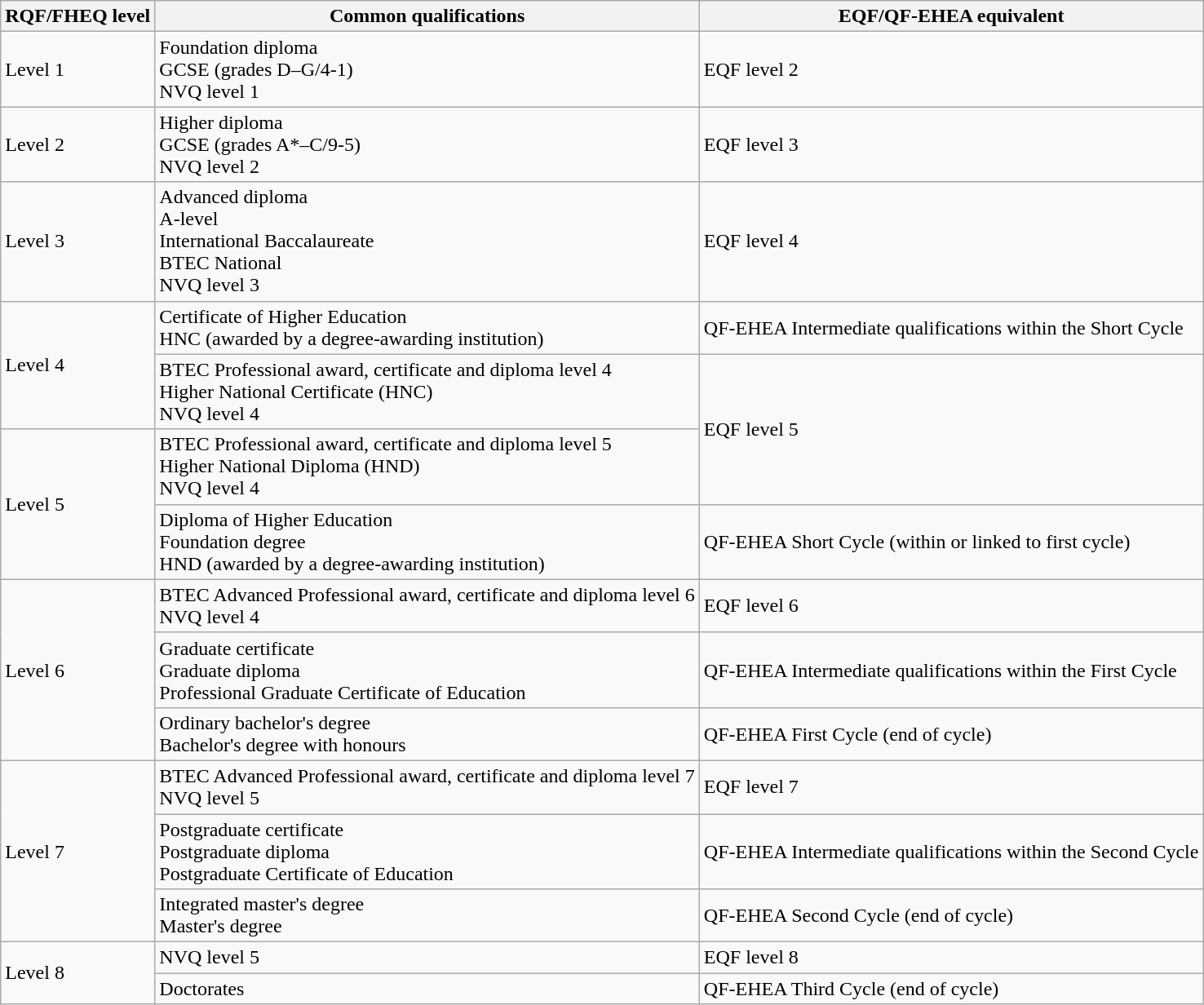<table class="wikitable">
<tr>
<th>RQF/FHEQ level</th>
<th>Common qualifications</th>
<th>EQF/QF-EHEA equivalent</th>
</tr>
<tr>
<td>Level 1</td>
<td>Foundation diploma<br>GCSE (grades D–G/4-1)<br>NVQ level 1</td>
<td>EQF level 2</td>
</tr>
<tr In>
<td>Level 2</td>
<td>Higher diploma<br>GCSE (grades A*–C/9-5)<br>NVQ level 2</td>
<td>EQF level 3</td>
</tr>
<tr>
<td>Level 3</td>
<td>Advanced diploma<br>A-level<br>International Baccalaureate<br>BTEC National<br>NVQ level 3</td>
<td>EQF level 4</td>
</tr>
<tr>
<td rowspan=2>Level 4</td>
<td>Certificate of Higher Education<br>HNC (awarded by a degree-awarding institution)</td>
<td>QF-EHEA Intermediate qualifications within the Short Cycle</td>
</tr>
<tr>
<td>BTEC Professional award, certificate and diploma level 4<br>Higher National Certificate (HNC)<br>NVQ level 4</td>
<td rowspan=2>EQF level 5</td>
</tr>
<tr>
<td rowspan=2>Level 5</td>
<td>BTEC Professional award, certificate and diploma level 5<br>Higher National Diploma (HND)<br>NVQ level 4</td>
</tr>
<tr>
<td>Diploma of Higher Education<br>Foundation degree<br>HND (awarded by a degree-awarding institution)</td>
<td>QF-EHEA Short Cycle (within or linked to first cycle)</td>
</tr>
<tr>
<td rowspan=3>Level 6</td>
<td>BTEC Advanced Professional award, certificate and diploma level 6<br>NVQ level 4</td>
<td>EQF level 6</td>
</tr>
<tr>
<td>Graduate certificate<br>Graduate diploma<br>Professional Graduate Certificate of Education</td>
<td>QF-EHEA Intermediate qualifications within the First Cycle</td>
</tr>
<tr>
<td>Ordinary bachelor's degree<br>Bachelor's degree with honours</td>
<td>QF-EHEA First Cycle (end of cycle)</td>
</tr>
<tr>
<td rowspan=3>Level 7</td>
<td>BTEC Advanced Professional award, certificate and diploma level 7<br>NVQ level 5</td>
<td>EQF level 7</td>
</tr>
<tr>
<td>Postgraduate certificate<br>Postgraduate diploma<br>Postgraduate Certificate of Education</td>
<td>QF-EHEA Intermediate qualifications within the Second Cycle</td>
</tr>
<tr>
<td>Integrated master's degree<br>Master's degree</td>
<td>QF-EHEA Second Cycle (end of cycle)</td>
</tr>
<tr>
<td rowspan=2>Level 8</td>
<td>NVQ level 5</td>
<td>EQF level 8</td>
</tr>
<tr>
<td>Doctorates</td>
<td>QF-EHEA Third Cycle (end of cycle)</td>
</tr>
</table>
